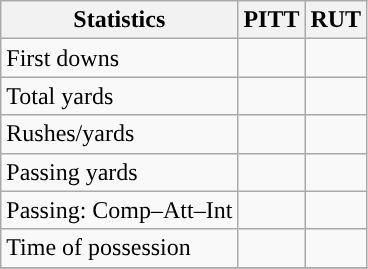<table class="wikitable" style="float: left;">
<tr>
<th>Statistics</th>
<th>PITT</th>
<th>RUT</th>
</tr>
<tr>
<td>First downs</td>
<td></td>
<td></td>
</tr>
<tr>
<td>Total yards</td>
<td></td>
<td></td>
</tr>
<tr>
<td>Rushes/yards</td>
<td></td>
<td></td>
</tr>
<tr>
<td>Passing yards</td>
<td></td>
<td></td>
</tr>
<tr>
<td>Passing: Comp–Att–Int</td>
<td></td>
<td></td>
</tr>
<tr>
<td>Time of possession</td>
<td></td>
<td></td>
</tr>
<tr>
</tr>
</table>
